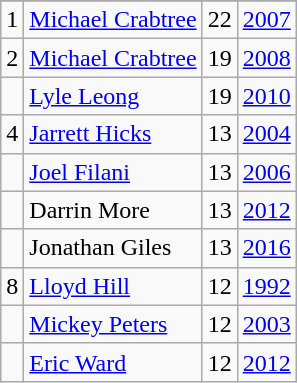<table class="wikitable">
<tr>
</tr>
<tr>
<td>1</td>
<td><a href='#'>Michael Crabtree</a></td>
<td>22</td>
<td><a href='#'>2007</a></td>
</tr>
<tr>
<td>2</td>
<td><a href='#'>Michael Crabtree</a></td>
<td>19</td>
<td><a href='#'>2008</a></td>
</tr>
<tr>
<td></td>
<td><a href='#'>Lyle Leong</a></td>
<td>19</td>
<td><a href='#'>2010</a></td>
</tr>
<tr>
<td>4</td>
<td><a href='#'>Jarrett Hicks</a></td>
<td>13</td>
<td><a href='#'>2004</a></td>
</tr>
<tr>
<td></td>
<td><a href='#'>Joel Filani</a></td>
<td>13</td>
<td><a href='#'>2006</a></td>
</tr>
<tr>
<td></td>
<td>Darrin More</td>
<td>13</td>
<td><a href='#'>2012</a></td>
</tr>
<tr>
<td></td>
<td>Jonathan Giles</td>
<td>13</td>
<td><a href='#'>2016</a></td>
</tr>
<tr>
<td>8</td>
<td><a href='#'>Lloyd Hill</a></td>
<td>12</td>
<td><a href='#'>1992</a></td>
</tr>
<tr>
<td></td>
<td><a href='#'>Mickey Peters</a></td>
<td>12</td>
<td><a href='#'>2003</a></td>
</tr>
<tr>
<td></td>
<td><a href='#'>Eric Ward</a></td>
<td>12</td>
<td><a href='#'>2012</a></td>
</tr>
</table>
